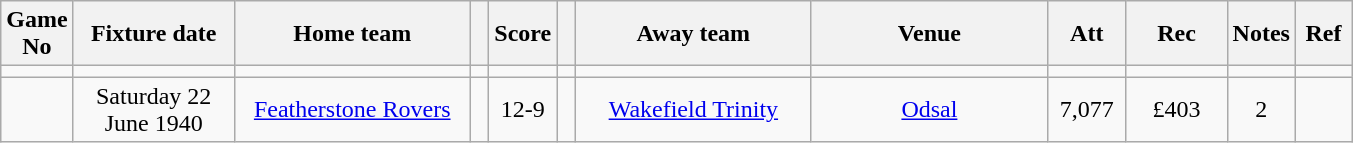<table class="wikitable" style="text-align:center;">
<tr>
<th width=20 abbr="No">Game No</th>
<th width=100 abbr="Date">Fixture date</th>
<th width=150 abbr="Home team">Home team</th>
<th width=5 abbr="space"></th>
<th width=20 abbr="Score">Score</th>
<th width=5 abbr="space"></th>
<th width=150 abbr="Away team">Away team</th>
<th width=150 abbr="Venue">Venue</th>
<th width=45 abbr="Att">Att</th>
<th width=60 abbr="Rec">Rec</th>
<th width=20 abbr="Notes">Notes</th>
<th width=30 abbr="Ref">Ref</th>
</tr>
<tr>
<td></td>
<td></td>
<td></td>
<td></td>
<td></td>
<td></td>
<td></td>
<td></td>
<td></td>
<td></td>
<td></td>
</tr>
<tr>
<td></td>
<td>Saturday 22 June 1940</td>
<td><a href='#'>Featherstone Rovers</a></td>
<td></td>
<td>12-9</td>
<td></td>
<td><a href='#'>Wakefield Trinity</a></td>
<td><a href='#'>Odsal</a></td>
<td>7,077</td>
<td>£403</td>
<td>2</td>
<td></td>
</tr>
</table>
